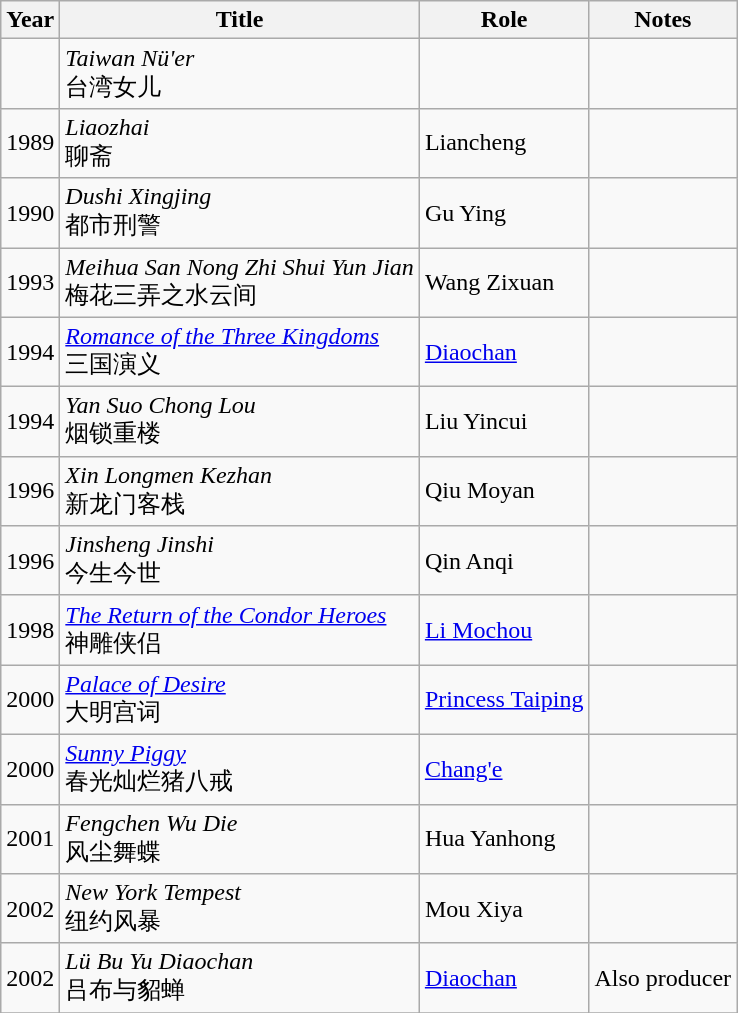<table class="wikitable sortable">
<tr>
<th>Year</th>
<th>Title</th>
<th>Role</th>
<th class="unsortable">Notes</th>
</tr>
<tr>
<td></td>
<td><em>Taiwan Nü'er</em><br>台湾女儿</td>
<td></td>
<td></td>
</tr>
<tr>
<td>1989</td>
<td><em>Liaozhai</em><br>聊斋</td>
<td>Liancheng</td>
<td></td>
</tr>
<tr>
<td>1990</td>
<td><em>Dushi Xingjing</em><br>都市刑警</td>
<td>Gu Ying</td>
<td></td>
</tr>
<tr>
<td>1993</td>
<td><em>Meihua San Nong Zhi Shui Yun Jian</em><br>梅花三弄之水云间</td>
<td>Wang Zixuan</td>
<td></td>
</tr>
<tr>
<td>1994</td>
<td><em><a href='#'>Romance of the Three Kingdoms</a></em><br>三国演义</td>
<td><a href='#'>Diaochan</a></td>
<td></td>
</tr>
<tr>
<td>1994</td>
<td><em>Yan Suo Chong Lou</em><br>烟锁重楼</td>
<td>Liu Yincui</td>
<td></td>
</tr>
<tr>
<td>1996</td>
<td><em>Xin Longmen Kezhan</em><br>新龙门客栈</td>
<td>Qiu Moyan</td>
<td></td>
</tr>
<tr>
<td>1996</td>
<td><em>Jinsheng Jinshi</em><br>今生今世</td>
<td>Qin Anqi</td>
<td></td>
</tr>
<tr>
<td>1998</td>
<td><em><a href='#'>The Return of the Condor Heroes</a></em><br>神雕侠侣</td>
<td><a href='#'>Li Mochou</a></td>
<td></td>
</tr>
<tr>
<td>2000</td>
<td><em><a href='#'>Palace of Desire</a></em><br>大明宫词</td>
<td><a href='#'>Princess Taiping</a></td>
<td></td>
</tr>
<tr>
<td>2000</td>
<td><em><a href='#'>Sunny Piggy</a></em><br>春光灿烂猪八戒</td>
<td><a href='#'>Chang'e</a></td>
<td></td>
</tr>
<tr>
<td>2001</td>
<td><em>Fengchen Wu Die</em><br>风尘舞蝶</td>
<td>Hua Yanhong</td>
<td></td>
</tr>
<tr>
<td>2002</td>
<td><em>New York Tempest</em><br>纽约风暴</td>
<td>Mou Xiya</td>
<td></td>
</tr>
<tr>
<td>2002</td>
<td><em>Lü Bu Yu Diaochan</em><br>吕布与貂蝉</td>
<td><a href='#'>Diaochan</a></td>
<td>Also producer</td>
</tr>
<tr>
</tr>
</table>
